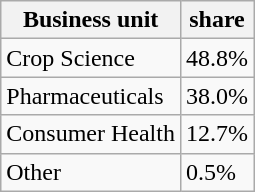<table class="wikitable floatright">
<tr>
<th>Business unit</th>
<th>share</th>
</tr>
<tr>
<td>Crop Science</td>
<td>48.8%</td>
</tr>
<tr>
<td>Pharmaceuticals</td>
<td>38.0%</td>
</tr>
<tr>
<td>Consumer Health</td>
<td>12.7%</td>
</tr>
<tr>
<td>Other</td>
<td>0.5%</td>
</tr>
</table>
